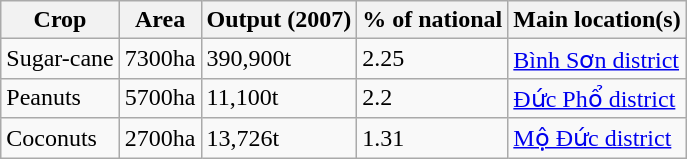<table class="wikitable">
<tr>
<th>Crop</th>
<th>Area</th>
<th>Output (2007)</th>
<th>% of national</th>
<th>Main location(s)</th>
</tr>
<tr>
<td>Sugar-cane</td>
<td>7300ha</td>
<td>390,900t</td>
<td>2.25</td>
<td><a href='#'>Bình Sơn district</a></td>
</tr>
<tr>
<td>Peanuts</td>
<td>5700ha</td>
<td>11,100t</td>
<td>2.2</td>
<td><a href='#'>Đức Phổ district</a></td>
</tr>
<tr>
<td>Coconuts</td>
<td>2700ha</td>
<td>13,726t</td>
<td>1.31</td>
<td><a href='#'>Mộ Đức district</a></td>
</tr>
</table>
